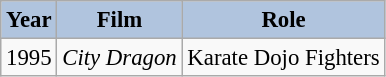<table class="wikitable" style="font-size:95%;">
<tr>
<th style="background:#B0C4DE;">Year</th>
<th style="background:#B0C4DE;">Film</th>
<th style="background:#B0C4DE;">Role</th>
</tr>
<tr>
<td>1995</td>
<td><em>City Dragon</em></td>
<td>Karate Dojo Fighters</td>
</tr>
</table>
